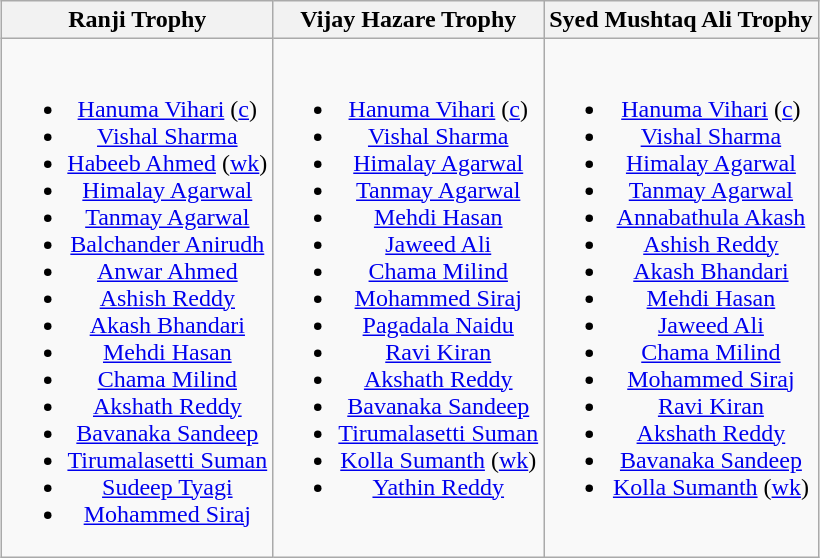<table class="wikitable" style="text-align:center; margin:auto">
<tr>
<th>Ranji Trophy</th>
<th>Vijay Hazare Trophy</th>
<th>Syed Mushtaq Ali Trophy</th>
</tr>
<tr style="vertical-align:top">
<td><br><ul><li><a href='#'>Hanuma Vihari</a> (<a href='#'>c</a>)</li><li><a href='#'>Vishal Sharma</a></li><li><a href='#'>Habeeb Ahmed</a> (<a href='#'>wk</a>)</li><li><a href='#'>Himalay Agarwal</a></li><li><a href='#'>Tanmay Agarwal</a></li><li><a href='#'>Balchander Anirudh</a></li><li><a href='#'>Anwar Ahmed</a></li><li><a href='#'>Ashish Reddy</a></li><li><a href='#'>Akash Bhandari</a></li><li><a href='#'>Mehdi Hasan</a></li><li><a href='#'>Chama Milind</a></li><li><a href='#'>Akshath Reddy</a></li><li><a href='#'>Bavanaka Sandeep</a></li><li><a href='#'>Tirumalasetti Suman</a></li><li><a href='#'>Sudeep Tyagi</a></li><li><a href='#'>Mohammed Siraj</a></li></ul></td>
<td><br><ul><li><a href='#'>Hanuma Vihari</a> (<a href='#'>c</a>)</li><li><a href='#'>Vishal Sharma</a></li><li><a href='#'>Himalay Agarwal</a></li><li><a href='#'>Tanmay Agarwal</a></li><li><a href='#'>Mehdi Hasan</a></li><li><a href='#'>Jaweed Ali</a></li><li><a href='#'>Chama Milind</a></li><li><a href='#'>Mohammed Siraj</a></li><li><a href='#'>Pagadala Naidu</a></li><li><a href='#'>Ravi Kiran</a></li><li><a href='#'>Akshath Reddy</a></li><li><a href='#'>Bavanaka Sandeep</a></li><li><a href='#'>Tirumalasetti Suman</a></li><li><a href='#'>Kolla Sumanth</a> (<a href='#'>wk</a>)</li><li><a href='#'>Yathin Reddy</a></li></ul></td>
<td><br><ul><li><a href='#'>Hanuma Vihari</a> (<a href='#'>c</a>)</li><li><a href='#'>Vishal Sharma</a></li><li><a href='#'>Himalay Agarwal</a></li><li><a href='#'>Tanmay Agarwal</a></li><li><a href='#'>Annabathula Akash</a></li><li><a href='#'>Ashish Reddy</a></li><li><a href='#'>Akash Bhandari</a></li><li><a href='#'>Mehdi Hasan</a></li><li><a href='#'>Jaweed Ali</a></li><li><a href='#'>Chama Milind</a></li><li><a href='#'>Mohammed Siraj</a></li><li><a href='#'>Ravi Kiran</a></li><li><a href='#'>Akshath Reddy</a></li><li><a href='#'>Bavanaka Sandeep</a></li><li><a href='#'>Kolla Sumanth</a> (<a href='#'>wk</a>)</li></ul></td>
</tr>
</table>
